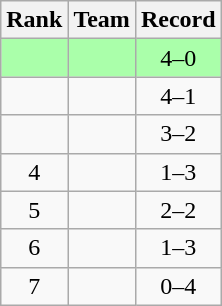<table class="wikitable">
<tr>
<th>Rank</th>
<th>Team</th>
<th>Record</th>
</tr>
<tr bgcolor="#aaffaa">
<td align=center></td>
<td></td>
<td align=center>4–0</td>
</tr>
<tr>
<td align=center></td>
<td></td>
<td align=center>4–1</td>
</tr>
<tr>
<td align=center></td>
<td></td>
<td align=center>3–2</td>
</tr>
<tr>
<td align=center>4</td>
<td></td>
<td align=center>1–3</td>
</tr>
<tr>
<td align=center>5</td>
<td></td>
<td align=center>2–2</td>
</tr>
<tr>
<td align=center>6</td>
<td></td>
<td align=center>1–3</td>
</tr>
<tr>
<td align=center>7</td>
<td></td>
<td align=center>0–4</td>
</tr>
</table>
